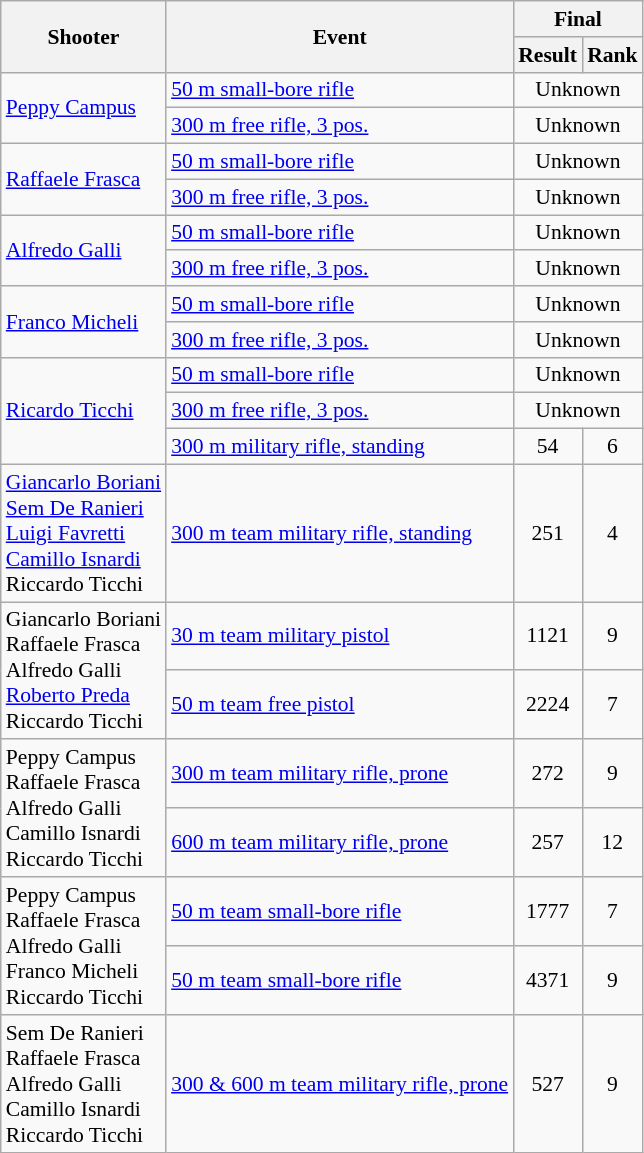<table class=wikitable style="font-size:90%">
<tr>
<th rowspan=2>Shooter</th>
<th rowspan=2>Event</th>
<th colspan=2>Final</th>
</tr>
<tr>
<th>Result</th>
<th>Rank</th>
</tr>
<tr>
<td rowspan=2><a href='#'>Peppy Campus</a></td>
<td><a href='#'>50 m small-bore rifle</a></td>
<td align=center colspan=2>Unknown</td>
</tr>
<tr>
<td><a href='#'>300 m free rifle, 3 pos.</a></td>
<td align=center colspan=2>Unknown</td>
</tr>
<tr>
<td rowspan=2><a href='#'>Raffaele Frasca</a></td>
<td><a href='#'>50 m small-bore rifle</a></td>
<td align=center colspan=2>Unknown</td>
</tr>
<tr>
<td><a href='#'>300 m free rifle, 3 pos.</a></td>
<td align=center colspan=2>Unknown</td>
</tr>
<tr>
<td rowspan=2><a href='#'>Alfredo Galli</a></td>
<td><a href='#'>50 m small-bore rifle</a></td>
<td align=center colspan=2>Unknown</td>
</tr>
<tr>
<td><a href='#'>300 m free rifle, 3 pos.</a></td>
<td align=center colspan=2>Unknown</td>
</tr>
<tr>
<td rowspan=2><a href='#'>Franco Micheli</a></td>
<td><a href='#'>50 m small-bore rifle</a></td>
<td align=center colspan=2>Unknown</td>
</tr>
<tr>
<td><a href='#'>300 m free rifle, 3 pos.</a></td>
<td align=center colspan=2>Unknown</td>
</tr>
<tr>
<td rowspan=3><a href='#'>Ricardo Ticchi</a></td>
<td><a href='#'>50 m small-bore rifle</a></td>
<td align=center colspan=2>Unknown</td>
</tr>
<tr>
<td><a href='#'>300 m free rifle, 3 pos.</a></td>
<td align=center colspan=2>Unknown</td>
</tr>
<tr>
<td><a href='#'>300 m military rifle, standing</a></td>
<td align=center>54</td>
<td align=center>6</td>
</tr>
<tr>
<td><a href='#'>Giancarlo Boriani</a> <br> <a href='#'>Sem De Ranieri</a> <br> <a href='#'>Luigi Favretti</a> <br> <a href='#'>Camillo Isnardi</a> <br> Riccardo Ticchi</td>
<td><a href='#'>300 m team military rifle, standing</a></td>
<td align=center>251</td>
<td align=center>4</td>
</tr>
<tr>
<td rowspan=2>Giancarlo Boriani <br> Raffaele Frasca <br> Alfredo Galli <br> <a href='#'>Roberto Preda</a> <br> Riccardo Ticchi</td>
<td><a href='#'>30 m team military pistol</a></td>
<td align=center>1121</td>
<td align=center>9</td>
</tr>
<tr>
<td><a href='#'>50 m team free pistol</a></td>
<td align=center>2224</td>
<td align=center>7</td>
</tr>
<tr>
<td rowspan=2>Peppy Campus <br> Raffaele Frasca <br> Alfredo Galli <br> Camillo Isnardi <br> Riccardo Ticchi</td>
<td><a href='#'>300 m team military rifle, prone</a></td>
<td align=center>272</td>
<td align=center>9</td>
</tr>
<tr>
<td><a href='#'>600 m team military rifle, prone</a></td>
<td align=center>257</td>
<td align=center>12</td>
</tr>
<tr>
<td rowspan=2>Peppy Campus <br> Raffaele Frasca <br> Alfredo Galli <br> Franco Micheli <br> Riccardo Ticchi</td>
<td><a href='#'>50 m team small-bore rifle</a></td>
<td align=center>1777</td>
<td align=center>7</td>
</tr>
<tr>
<td><a href='#'>50 m team small-bore rifle</a></td>
<td align=center>4371</td>
<td align=center>9</td>
</tr>
<tr>
<td>Sem De Ranieri <br> Raffaele Frasca <br> Alfredo Galli <br> Camillo Isnardi <br> Riccardo Ticchi</td>
<td><a href='#'>300 & 600 m team military rifle, prone</a></td>
<td align=center>527</td>
<td align=center>9</td>
</tr>
</table>
